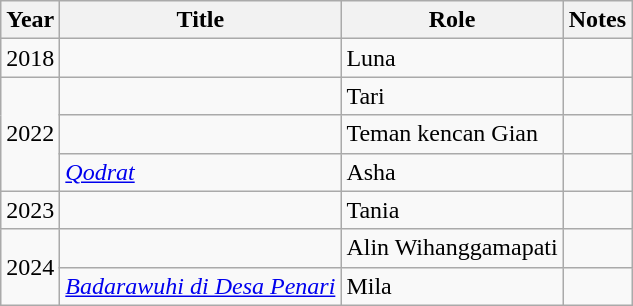<table class="wikitable sortable">
<tr>
<th>Year</th>
<th>Title</th>
<th>Role</th>
<th>Notes</th>
</tr>
<tr>
<td>2018</td>
<td></td>
<td>Luna</td>
<td></td>
</tr>
<tr>
<td rowspan="3">2022</td>
<td></td>
<td>Tari</td>
<td></td>
</tr>
<tr>
<td></td>
<td>Teman kencan Gian</td>
<td></td>
</tr>
<tr>
<td><em><a href='#'>Qodrat</a></em></td>
<td>Asha</td>
<td></td>
</tr>
<tr>
<td>2023</td>
<td></td>
<td>Tania</td>
<td></td>
</tr>
<tr>
<td rowspan="2">2024</td>
<td></td>
<td>Alin Wihanggamapati</td>
<td></td>
</tr>
<tr>
<td><em><a href='#'>Badarawuhi di Desa Penari</a></em></td>
<td>Mila</td>
<td></td>
</tr>
</table>
